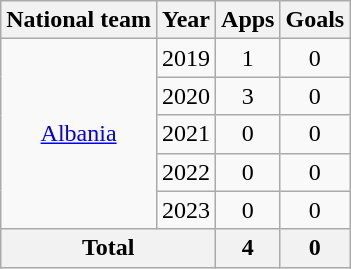<table class="wikitable" style="text-align:center">
<tr>
<th>National team</th>
<th>Year</th>
<th>Apps</th>
<th>Goals</th>
</tr>
<tr>
<td rowspan="5"><a href='#'>Albania</a></td>
<td>2019</td>
<td>1</td>
<td>0</td>
</tr>
<tr>
<td>2020</td>
<td>3</td>
<td>0</td>
</tr>
<tr>
<td>2021</td>
<td>0</td>
<td>0</td>
</tr>
<tr>
<td>2022</td>
<td>0</td>
<td>0</td>
</tr>
<tr>
<td>2023</td>
<td>0</td>
<td>0</td>
</tr>
<tr>
<th colspan="2">Total</th>
<th>4</th>
<th>0</th>
</tr>
</table>
